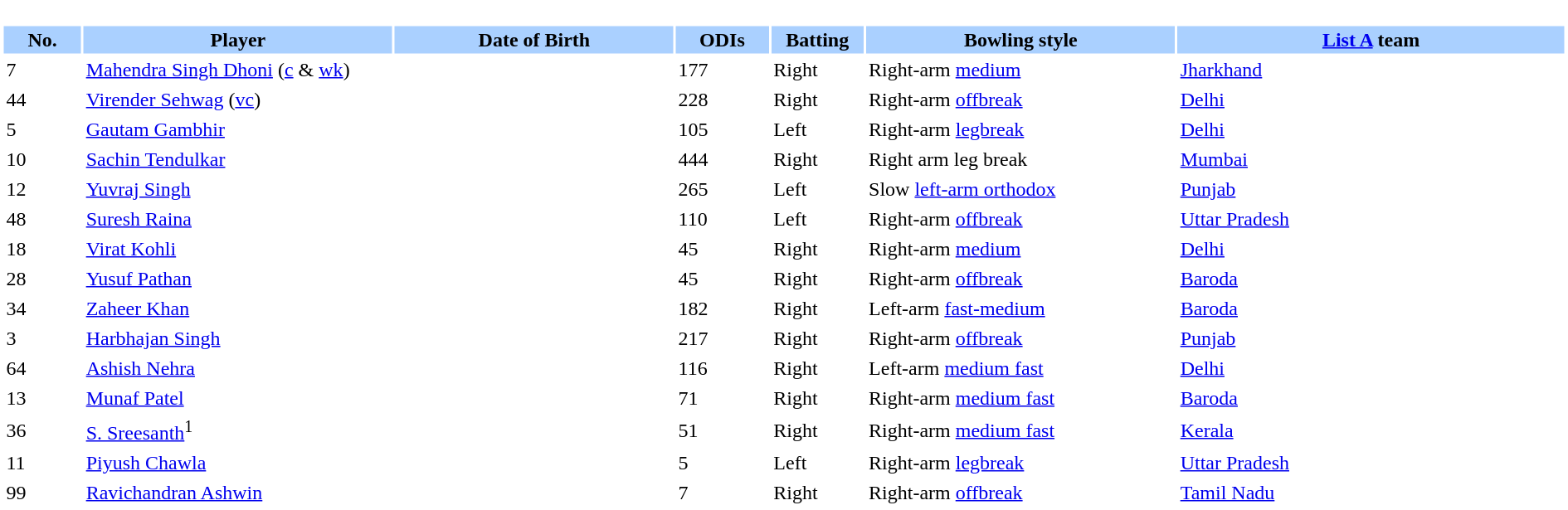<table border="0" style="width:100%">
<tr>
<td style="vertical-align:top; background:#fff; width:90%"><br><table border="0" cellspacing="2" cellpadding="2" style="width:100%">
<tr style="background:#aad0ff">
<th width=5%>No.</th>
<th width=20%>Player</th>
<th width=18%>Date of Birth</th>
<th width=6%>ODIs</th>
<th width=6%>Batting</th>
<th width=20%>Bowling style</th>
<th width=25%><a href='#'>List A</a> team</th>
</tr>
<tr>
<td>7</td>
<td><a href='#'>Mahendra Singh Dhoni</a>  (<a href='#'>c</a> & <a href='#'>wk</a>)</td>
<td></td>
<td>177</td>
<td>Right</td>
<td>Right-arm <a href='#'>medium</a></td>
<td> <a href='#'>Jharkhand</a></td>
</tr>
<tr>
<td>44</td>
<td><a href='#'>Virender Sehwag</a> (<a href='#'>vc</a>)</td>
<td></td>
<td>228</td>
<td>Right</td>
<td>Right-arm <a href='#'>offbreak</a></td>
<td> <a href='#'>Delhi</a></td>
</tr>
<tr>
<td>5</td>
<td><a href='#'>Gautam Gambhir</a></td>
<td></td>
<td>105</td>
<td>Left</td>
<td>Right-arm <a href='#'>legbreak</a></td>
<td> <a href='#'>Delhi</a></td>
</tr>
<tr weglkfv m;lirp1qojfme;rmfw>
<td>10</td>
<td><a href='#'>Sachin Tendulkar</a></td>
<td></td>
<td>444</td>
<td>Right</td>
<td>Right arm leg break</td>
<td> <a href='#'>Mumbai</a></td>
</tr>
<tr>
<td>12</td>
<td><a href='#'>Yuvraj Singh</a></td>
<td></td>
<td>265</td>
<td>Left</td>
<td>Slow <a href='#'>left-arm orthodox</a></td>
<td> <a href='#'>Punjab</a></td>
</tr>
<tr>
<td>48</td>
<td><a href='#'>Suresh Raina</a></td>
<td></td>
<td>110</td>
<td>Left</td>
<td>Right-arm <a href='#'>offbreak</a></td>
<td> <a href='#'>Uttar Pradesh</a></td>
</tr>
<tr>
<td>18</td>
<td><a href='#'>Virat Kohli</a></td>
<td></td>
<td>45</td>
<td>Right</td>
<td>Right-arm <a href='#'>medium</a></td>
<td> <a href='#'>Delhi</a></td>
</tr>
<tr>
<td>28</td>
<td><a href='#'>Yusuf Pathan</a></td>
<td></td>
<td>45</td>
<td>Right</td>
<td>Right-arm <a href='#'>offbreak</a></td>
<td> <a href='#'>Baroda</a></td>
</tr>
<tr>
<td>34</td>
<td><a href='#'>Zaheer Khan</a></td>
<td></td>
<td>182</td>
<td>Right</td>
<td>Left-arm <a href='#'>fast-medium</a></td>
<td> <a href='#'>Baroda</a></td>
</tr>
<tr>
<td>3</td>
<td><a href='#'>Harbhajan Singh</a></td>
<td></td>
<td>217</td>
<td>Right</td>
<td>Right-arm <a href='#'>offbreak</a></td>
<td> <a href='#'>Punjab</a></td>
</tr>
<tr>
<td>64</td>
<td><a href='#'>Ashish Nehra</a></td>
<td></td>
<td>116</td>
<td>Right</td>
<td>Left-arm <a href='#'>medium fast</a></td>
<td> <a href='#'>Delhi</a></td>
</tr>
<tr>
<td>13</td>
<td><a href='#'>Munaf Patel</a></td>
<td></td>
<td>71</td>
<td>Right</td>
<td>Right-arm <a href='#'>medium fast</a></td>
<td> <a href='#'>Baroda</a></td>
</tr>
<tr>
<td>36</td>
<td><a href='#'>S. Sreesanth</a><sup>1</sup></td>
<td></td>
<td>51</td>
<td>Right</td>
<td>Right-arm <a href='#'>medium fast</a></td>
<td> <a href='#'>Kerala</a></td>
</tr>
<tr>
<td>11</td>
<td><a href='#'>Piyush Chawla</a></td>
<td></td>
<td>5</td>
<td>Left</td>
<td>Right-arm <a href='#'>legbreak</a></td>
<td> <a href='#'>Uttar Pradesh</a></td>
</tr>
<tr>
<td>99</td>
<td><a href='#'>Ravichandran Ashwin</a></td>
<td></td>
<td>7</td>
<td>Right</td>
<td>Right-arm <a href='#'>offbreak</a></td>
<td> <a href='#'>Tamil Nadu</a></td>
</tr>
</table>
</td>
</tr>
</table>
